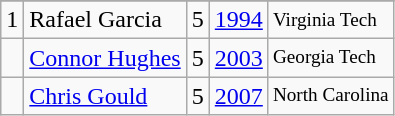<table class="wikitable">
<tr>
</tr>
<tr>
<td>1</td>
<td>Rafael Garcia</td>
<td>5</td>
<td><a href='#'>1994</a></td>
<td style="font-size:80%;">Virginia Tech</td>
</tr>
<tr>
<td></td>
<td><a href='#'>Connor Hughes</a></td>
<td>5</td>
<td><a href='#'>2003</a></td>
<td style="font-size:80%;">Georgia Tech</td>
</tr>
<tr>
<td></td>
<td><a href='#'>Chris Gould</a></td>
<td>5</td>
<td><a href='#'>2007</a></td>
<td style="font-size:80%;">North Carolina</td>
</tr>
</table>
